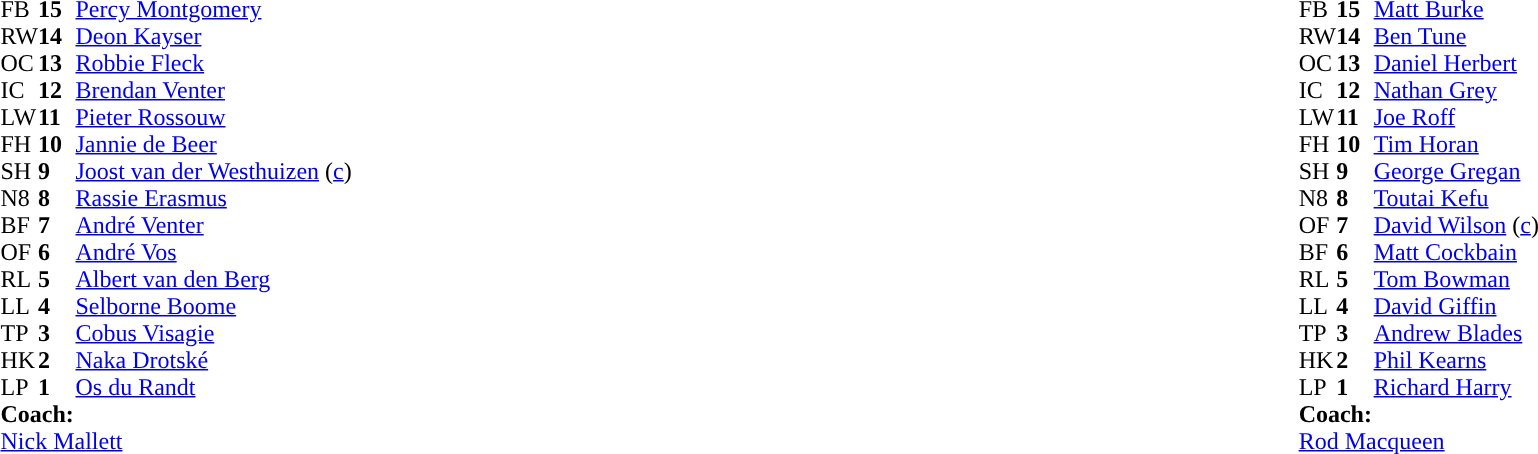<table style="width:100%">
<tr>
<td style="vertical-align:top;width:50%"><br><table cellspacing="0" cellpadding="0">
<tr>
<th width="25"></th>
<th width="25"></th>
</tr>
<tr>
<td>FB</td>
<td><strong>15</strong></td>
<td><a href='#'>Percy Montgomery</a></td>
</tr>
<tr>
<td>RW</td>
<td><strong>14</strong></td>
<td><a href='#'>Deon Kayser</a></td>
</tr>
<tr>
<td>OC</td>
<td><strong>13</strong></td>
<td><a href='#'>Robbie Fleck</a></td>
</tr>
<tr>
<td>IC</td>
<td><strong>12</strong></td>
<td><a href='#'>Brendan Venter</a></td>
</tr>
<tr>
<td>LW</td>
<td><strong>11</strong></td>
<td><a href='#'>Pieter Rossouw</a></td>
</tr>
<tr>
<td>FH</td>
<td><strong>10</strong></td>
<td><a href='#'>Jannie de Beer</a></td>
</tr>
<tr>
<td>SH</td>
<td><strong>9</strong></td>
<td><a href='#'>Joost van der Westhuizen</a> (<a href='#'>c</a>)</td>
</tr>
<tr>
<td>N8</td>
<td><strong>8</strong></td>
<td><a href='#'>Rassie Erasmus</a></td>
</tr>
<tr>
<td>BF</td>
<td><strong>7</strong></td>
<td><a href='#'>André Venter</a></td>
</tr>
<tr>
<td>OF</td>
<td><strong>6</strong></td>
<td><a href='#'>André Vos</a></td>
</tr>
<tr>
<td>RL</td>
<td><strong>5</strong></td>
<td><a href='#'>Albert van den Berg</a></td>
</tr>
<tr>
<td>LL</td>
<td><strong>4</strong></td>
<td><a href='#'>Selborne Boome</a></td>
</tr>
<tr>
<td>TP</td>
<td><strong>3</strong></td>
<td><a href='#'>Cobus Visagie</a></td>
</tr>
<tr>
<td>HK</td>
<td><strong>2</strong></td>
<td><a href='#'>Naka Drotské</a></td>
</tr>
<tr>
<td>LP</td>
<td><strong>1</strong></td>
<td><a href='#'>Os du Randt</a></td>
</tr>
<tr>
<td colspan="3"><strong>Coach:</strong></td>
</tr>
<tr>
<td colspan="3"> <a href='#'>Nick Mallett</a></td>
</tr>
</table>
</td>
<td style="vertical-align:top"></td>
<td style="vertical-align:top;width:50%"><br><table cellspacing="0" cellpadding="0" style="margin:auto">
<tr>
<th width="25"></th>
<th width="25"></th>
</tr>
<tr>
<td>FB</td>
<td><strong>15</strong></td>
<td><a href='#'>Matt Burke</a></td>
</tr>
<tr>
<td>RW</td>
<td><strong>14</strong></td>
<td><a href='#'>Ben Tune</a></td>
</tr>
<tr>
<td>OC</td>
<td><strong>13</strong></td>
<td><a href='#'>Daniel Herbert</a></td>
</tr>
<tr>
<td>IC</td>
<td><strong>12</strong></td>
<td><a href='#'>Nathan Grey</a></td>
</tr>
<tr>
<td>LW</td>
<td><strong>11</strong></td>
<td><a href='#'>Joe Roff</a></td>
</tr>
<tr>
<td>FH</td>
<td><strong>10</strong></td>
<td><a href='#'>Tim Horan</a></td>
</tr>
<tr>
<td>SH</td>
<td><strong>9</strong></td>
<td><a href='#'>George Gregan</a></td>
</tr>
<tr>
<td>N8</td>
<td><strong>8</strong></td>
<td><a href='#'>Toutai Kefu</a></td>
</tr>
<tr>
<td>OF</td>
<td><strong>7</strong></td>
<td><a href='#'>David Wilson</a> (<a href='#'>c</a>)</td>
</tr>
<tr>
<td>BF</td>
<td><strong>6</strong></td>
<td><a href='#'>Matt Cockbain</a></td>
</tr>
<tr>
<td>RL</td>
<td><strong>5</strong></td>
<td><a href='#'>Tom Bowman</a></td>
</tr>
<tr>
<td>LL</td>
<td><strong>4</strong></td>
<td><a href='#'>David Giffin</a></td>
</tr>
<tr>
<td>TP</td>
<td><strong>3</strong></td>
<td><a href='#'>Andrew Blades</a></td>
</tr>
<tr>
<td>HK</td>
<td><strong>2</strong></td>
<td><a href='#'>Phil Kearns</a></td>
</tr>
<tr>
<td>LP</td>
<td><strong>1</strong></td>
<td><a href='#'>Richard Harry</a></td>
</tr>
<tr>
<td colspan="3"><strong>Coach:</strong></td>
</tr>
<tr>
<td colspan="3"> <a href='#'>Rod Macqueen</a></td>
</tr>
</table>
</td>
</tr>
</table>
